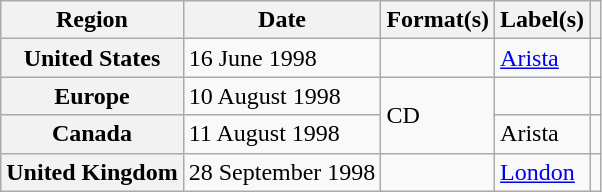<table class="wikitable plainrowheaders">
<tr>
<th scope="col">Region</th>
<th scope="col">Date</th>
<th scope="col">Format(s)</th>
<th scope="col">Label(s)</th>
<th scope="col"></th>
</tr>
<tr>
<th scope="row">United States</th>
<td>16 June 1998</td>
<td></td>
<td><a href='#'>Arista</a></td>
<td></td>
</tr>
<tr>
<th scope="row">Europe</th>
<td>10 August 1998</td>
<td rowspan="2">CD</td>
<td></td>
<td></td>
</tr>
<tr>
<th scope="row">Canada</th>
<td>11 August 1998</td>
<td>Arista</td>
<td></td>
</tr>
<tr>
<th scope="row">United Kingdom</th>
<td>28 September 1998</td>
<td></td>
<td><a href='#'>London</a></td>
<td></td>
</tr>
</table>
